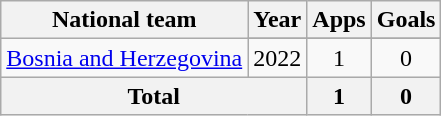<table class="wikitable" style="text-align:center">
<tr>
<th>National team</th>
<th>Year</th>
<th>Apps</th>
<th>Goals</th>
</tr>
<tr>
<td rowspan=2><a href='#'>Bosnia and Herzegovina</a></td>
</tr>
<tr>
<td>2022</td>
<td>1</td>
<td>0</td>
</tr>
<tr>
<th colspan=2>Total</th>
<th>1</th>
<th>0</th>
</tr>
</table>
